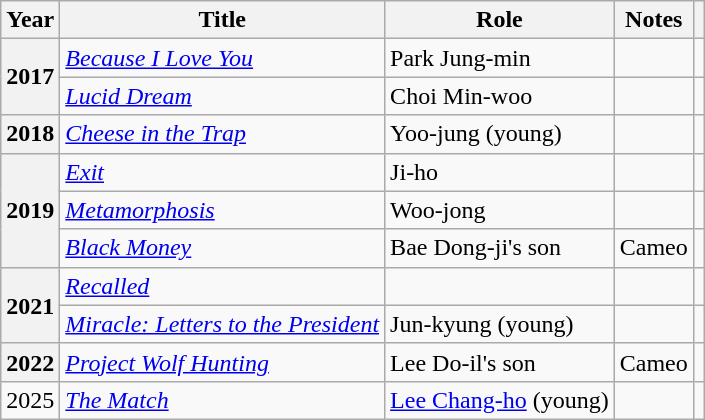<table class="wikitable sortable plainrowheaders">
<tr>
<th scope="col">Year</th>
<th scope="col">Title</th>
<th scope="col">Role</th>
<th scope="col">Notes</th>
<th scope="col" class="unsortable"></th>
</tr>
<tr>
<th scope="row" rowspan="2">2017</th>
<td><em><a href='#'>Because I Love You</a></em></td>
<td>Park Jung-min</td>
<td></td>
<td></td>
</tr>
<tr>
<td><em><a href='#'>Lucid Dream</a></em></td>
<td>Choi Min-woo</td>
<td></td>
<td></td>
</tr>
<tr>
<th scope="row">2018</th>
<td><em><a href='#'>Cheese in the Trap</a></em></td>
<td>Yoo-jung (young)</td>
<td></td>
<td></td>
</tr>
<tr>
<th scope="row" rowspan="3">2019</th>
<td><em><a href='#'>Exit</a></em></td>
<td>Ji-ho</td>
<td></td>
<td></td>
</tr>
<tr>
<td><em><a href='#'>Metamorphosis</a></em></td>
<td>Woo-jong</td>
<td></td>
<td></td>
</tr>
<tr>
<td><em><a href='#'>Black Money</a></em></td>
<td>Bae Dong-ji's son</td>
<td>Cameo</td>
<td></td>
</tr>
<tr>
<th scope="row"  rowspan="2">2021</th>
<td><em><a href='#'>Recalled</a></em></td>
<td></td>
<td></td>
<td></td>
</tr>
<tr>
<td><em><a href='#'>Miracle: Letters to the President</a></em></td>
<td>Jun-kyung (young)</td>
<td></td>
<td></td>
</tr>
<tr>
<th scope="row">2022</th>
<td><em><a href='#'>Project Wolf Hunting</a></em></td>
<td>Lee Do-il's son</td>
<td>Cameo</td>
<td></td>
</tr>
<tr>
<td>2025</td>
<td><em><a href='#'>The Match</a></em></td>
<td><a href='#'>Lee Chang-ho</a> (young)</td>
<td></td>
<td></td>
</tr>
</table>
